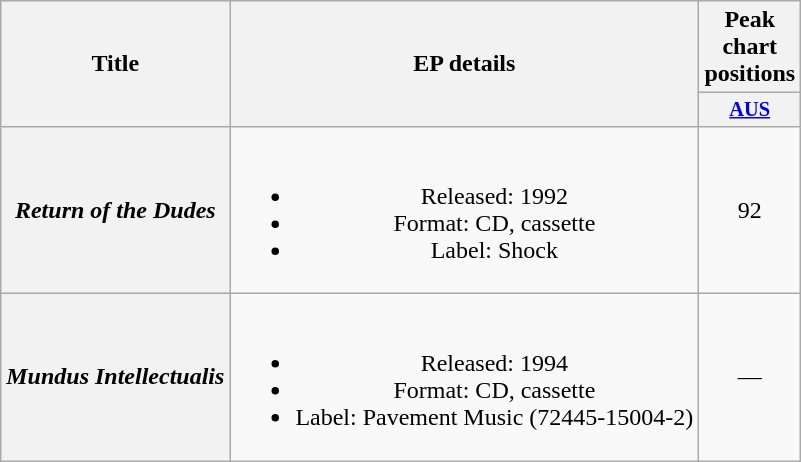<table class="wikitable plainrowheaders" style="text-align:center;" border="1">
<tr>
<th scope="col" rowspan="2">Title</th>
<th scope="col" rowspan="2">EP details</th>
<th scope="col" colspan="1">Peak chart<br>positions</th>
</tr>
<tr>
<th scope="col" style="width:3em; font-size:85%"><a href='#'>AUS</a><br></th>
</tr>
<tr>
<th scope="row"><em>Return of the Dudes</em></th>
<td><br><ul><li>Released: 1992</li><li>Format: CD, cassette</li><li>Label: Shock</li></ul></td>
<td>92</td>
</tr>
<tr>
<th scope="row"><em>Mundus Intellectualis</em></th>
<td><br><ul><li>Released: 1994</li><li>Format: CD, cassette</li><li>Label: Pavement Music (72445-15004-2)</li></ul></td>
<td>—</td>
</tr>
</table>
